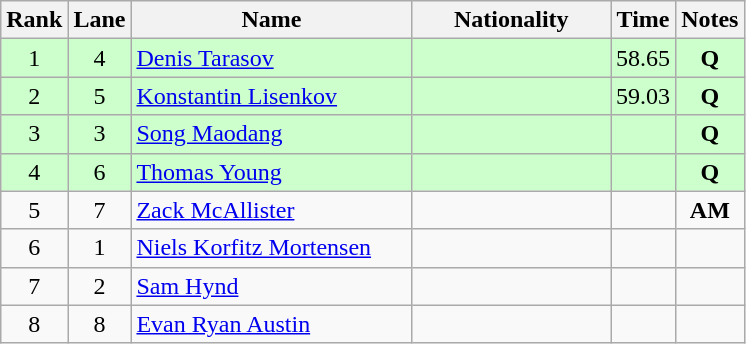<table class="wikitable sortable" style="text-align:center">
<tr>
<th>Rank</th>
<th>Lane</th>
<th style="width:180px">Name</th>
<th style="width:125px">Nationality</th>
<th>Time</th>
<th>Notes</th>
</tr>
<tr style="background:#cfc;">
<td>1</td>
<td>4</td>
<td style="text-align:left;"><a href='#'>Denis Tarasov</a></td>
<td style="text-align:left;"></td>
<td>58.65</td>
<td><strong>Q</strong></td>
</tr>
<tr style="background:#cfc;">
<td>2</td>
<td>5</td>
<td style="text-align:left;"><a href='#'>Konstantin Lisenkov</a></td>
<td style="text-align:left;"></td>
<td>59.03</td>
<td><strong>Q</strong></td>
</tr>
<tr style="background:#cfc;">
<td>3</td>
<td>3</td>
<td style="text-align:left;"><a href='#'>Song Maodang</a></td>
<td style="text-align:left;"></td>
<td></td>
<td><strong>Q</strong></td>
</tr>
<tr style="background:#cfc;">
<td>4</td>
<td>6</td>
<td style="text-align:left;"><a href='#'>Thomas Young</a></td>
<td style="text-align:left;"></td>
<td></td>
<td><strong>Q</strong></td>
</tr>
<tr>
<td>5</td>
<td>7</td>
<td style="text-align:left;"><a href='#'>Zack McAllister</a></td>
<td style="text-align:left;"></td>
<td></td>
<td><strong>AM</strong></td>
</tr>
<tr>
<td>6</td>
<td>1</td>
<td style="text-align:left;"><a href='#'>Niels Korfitz Mortensen</a></td>
<td style="text-align:left;"></td>
<td></td>
<td></td>
</tr>
<tr>
<td>7</td>
<td>2</td>
<td style="text-align:left;"><a href='#'>Sam Hynd</a></td>
<td style="text-align:left;"></td>
<td></td>
<td></td>
</tr>
<tr>
<td>8</td>
<td>8</td>
<td style="text-align:left;"><a href='#'>Evan Ryan Austin</a></td>
<td style="text-align:left;"></td>
<td></td>
<td></td>
</tr>
</table>
